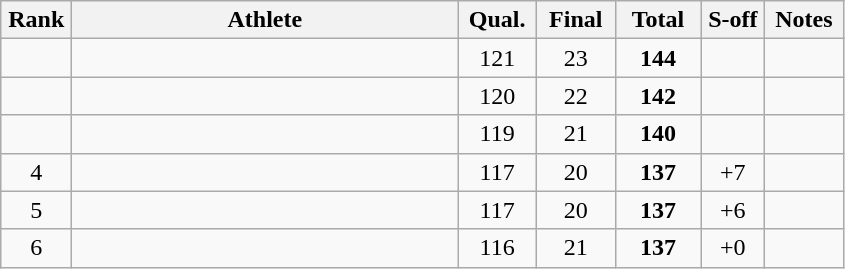<table class="wikitable" style="text-align:center">
<tr>
<th width=40>Rank</th>
<th width=250>Athlete</th>
<th width=45>Qual.</th>
<th width=45>Final</th>
<th width=50>Total</th>
<th width=35>S-off</th>
<th width=45>Notes</th>
</tr>
<tr>
<td></td>
<td align=left></td>
<td>121</td>
<td>23</td>
<td><strong>144</strong></td>
<td></td>
<td></td>
</tr>
<tr>
<td></td>
<td align=left></td>
<td>120</td>
<td>22</td>
<td><strong>142</strong></td>
<td></td>
<td></td>
</tr>
<tr>
<td></td>
<td align=left></td>
<td>119</td>
<td>21</td>
<td><strong>140</strong></td>
<td></td>
<td></td>
</tr>
<tr>
<td>4</td>
<td align=left></td>
<td>117</td>
<td>20</td>
<td><strong>137</strong></td>
<td>+7</td>
<td></td>
</tr>
<tr>
<td>5</td>
<td align=left></td>
<td>117</td>
<td>20</td>
<td><strong>137</strong></td>
<td>+6</td>
<td></td>
</tr>
<tr>
<td>6</td>
<td align=left></td>
<td>116</td>
<td>21</td>
<td><strong>137</strong></td>
<td>+0</td>
<td></td>
</tr>
</table>
